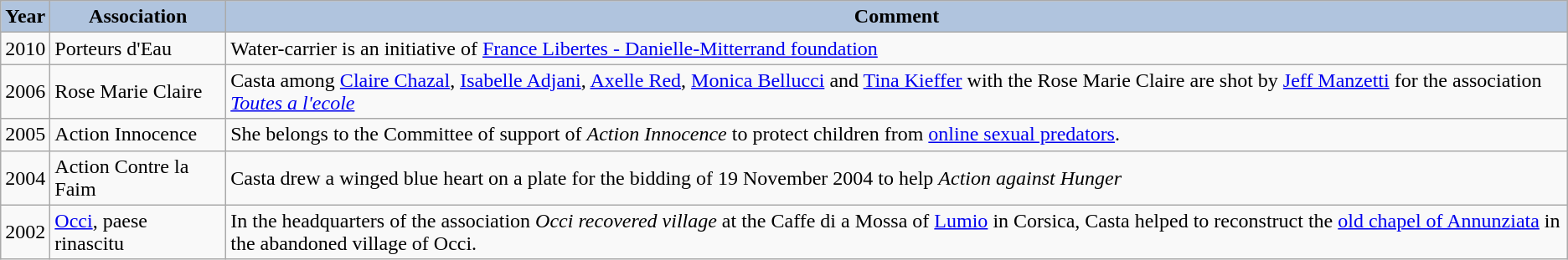<table class="wikitable">
<tr style="text-align:center;">
<th style="background:#B0C4DE;">Year</th>
<th style="background:#B0C4DE;">Association</th>
<th style="background:#B0C4DE;">Comment</th>
</tr>
<tr>
<td>2010</td>
<td>Porteurs d'Eau</td>
<td>Water-carrier is an initiative of <a href='#'>France Libertes - Danielle-Mitterrand foundation</a></td>
</tr>
<tr>
<td>2006</td>
<td>Rose Marie Claire</td>
<td>Casta among <a href='#'>Claire Chazal</a>, <a href='#'>Isabelle Adjani</a>, <a href='#'>Axelle Red</a>, <a href='#'>Monica Bellucci</a> and <a href='#'>Tina Kieffer</a> with the Rose Marie Claire  are shot by <a href='#'>Jeff Manzetti</a> for the association <em><a href='#'>Toutes a l'ecole</a></em></td>
</tr>
<tr>
<td>2005</td>
<td>Action Innocence</td>
<td>She belongs to the Committee of support of <em>Action Innocence</em> to protect children from <a href='#'>online sexual predators</a>.</td>
</tr>
<tr>
<td>2004</td>
<td>Action Contre la Faim</td>
<td>Casta drew a winged blue heart on a plate for the bidding of 19 November 2004 to help <em>Action against Hunger</em></td>
</tr>
<tr>
<td>2002</td>
<td><a href='#'>Occi</a>, paese rinascitu </td>
<td>In the headquarters of the association <em>Occi recovered village</em> at the Caffe di a Mossa of <a href='#'>Lumio</a> in Corsica, Casta helped to reconstruct the <a href='#'>old chapel of Annunziata</a> in the abandoned village of Occi.</td>
</tr>
</table>
